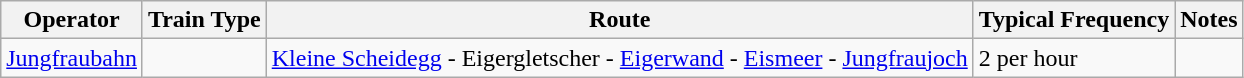<table class="wikitable vatop">
<tr>
<th>Operator</th>
<th>Train Type</th>
<th>Route</th>
<th>Typical Frequency</th>
<th>Notes</th>
</tr>
<tr>
<td><a href='#'>Jungfraubahn</a></td>
<td></td>
<td><a href='#'>Kleine Scheidegg</a> - Eigergletscher - <a href='#'>Eigerwand</a> - <a href='#'>Eismeer</a> - <a href='#'>Jungfraujoch</a></td>
<td>2 per hour</td>
<td></td>
</tr>
</table>
